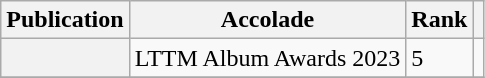<table class="sortable wikitable plainrowheaders  mw-collapsible">
<tr>
<th scope="col">Publication</th>
<th scope="col" class="unsortable">Accolade</th>
<th scope="col">Rank</th>
<th scope="col" class="unsortable"></th>
</tr>
<tr>
<th scope="row"><em></em></th>
<td>LTTM Album Awards 2023</td>
<td>5</td>
<td></td>
</tr>
<tr>
</tr>
</table>
